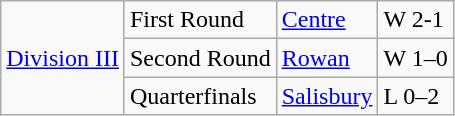<table class="wikitable">
<tr>
<td rowspan="3"><a href='#'>Division III</a></td>
<td>First Round</td>
<td><a href='#'>Centre</a></td>
<td>W 2-1</td>
</tr>
<tr>
<td>Second Round</td>
<td><a href='#'>Rowan</a></td>
<td>W 1–0</td>
</tr>
<tr>
<td>Quarterfinals</td>
<td><a href='#'>Salisbury</a></td>
<td>L 0–2</td>
</tr>
</table>
